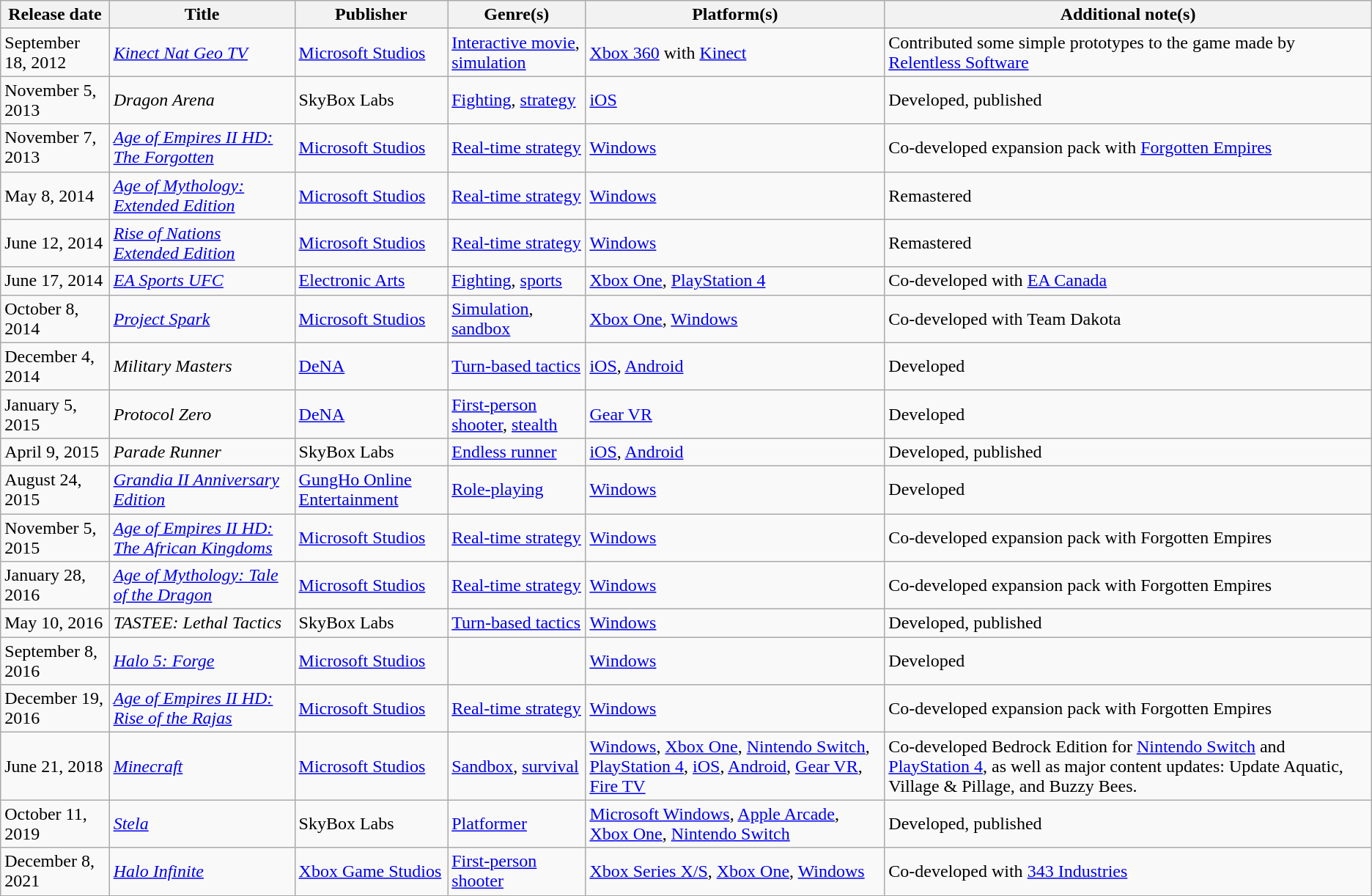<table class="wikitable">
<tr>
<th>Release date</th>
<th>Title</th>
<th>Publisher</th>
<th>Genre(s)</th>
<th>Platform(s)</th>
<th>Additional note(s)</th>
</tr>
<tr>
<td>September 18, 2012</td>
<td><em><a href='#'>Kinect Nat Geo TV</a></em></td>
<td><a href='#'>Microsoft Studios</a></td>
<td><a href='#'>Interactive movie</a>, <a href='#'>simulation</a></td>
<td><a href='#'>Xbox 360</a> with <a href='#'>Kinect</a></td>
<td>Contributed some simple prototypes to the game made by <a href='#'>Relentless Software</a></td>
</tr>
<tr>
<td>November 5, 2013</td>
<td><em>Dragon Arena</em></td>
<td>SkyBox Labs</td>
<td><a href='#'>Fighting</a>, <a href='#'>strategy</a></td>
<td><a href='#'>iOS</a></td>
<td>Developed, published</td>
</tr>
<tr>
<td>November 7, 2013</td>
<td><em><a href='#'>Age of Empires II HD: The Forgotten</a></em></td>
<td><a href='#'>Microsoft Studios</a></td>
<td><a href='#'>Real-time strategy</a></td>
<td><a href='#'>Windows</a></td>
<td>Co-developed expansion pack with <a href='#'>Forgotten Empires</a></td>
</tr>
<tr>
<td>May 8, 2014</td>
<td><em><a href='#'>Age of Mythology: Extended Edition</a></em></td>
<td><a href='#'>Microsoft Studios</a></td>
<td><a href='#'>Real-time strategy</a></td>
<td><a href='#'>Windows</a></td>
<td>Remastered</td>
</tr>
<tr>
<td>June 12, 2014</td>
<td><em><a href='#'>Rise of Nations Extended Edition</a></em></td>
<td><a href='#'>Microsoft Studios</a></td>
<td><a href='#'>Real-time strategy</a></td>
<td><a href='#'>Windows</a></td>
<td>Remastered</td>
</tr>
<tr>
<td>June 17, 2014</td>
<td><em><a href='#'>EA Sports UFC</a></em></td>
<td><a href='#'>Electronic Arts</a></td>
<td><a href='#'>Fighting</a>, <a href='#'>sports</a></td>
<td><a href='#'>Xbox One</a>, <a href='#'>PlayStation 4</a></td>
<td>Co-developed with <a href='#'>EA Canada</a></td>
</tr>
<tr>
<td>October 8, 2014</td>
<td><em><a href='#'>Project Spark</a></em></td>
<td><a href='#'>Microsoft Studios</a></td>
<td><a href='#'>Simulation</a>, <a href='#'>sandbox</a></td>
<td><a href='#'>Xbox One</a>, <a href='#'>Windows</a></td>
<td>Co-developed with Team Dakota</td>
</tr>
<tr>
<td>December 4, 2014</td>
<td><em>Military Masters</em></td>
<td><a href='#'>DeNA</a></td>
<td><a href='#'>Turn-based tactics</a></td>
<td><a href='#'>iOS</a>, <a href='#'>Android</a></td>
<td>Developed</td>
</tr>
<tr>
<td>January 5, 2015</td>
<td><em>Protocol Zero</em></td>
<td><a href='#'>DeNA</a></td>
<td><a href='#'>First-person shooter</a>, <a href='#'>stealth</a></td>
<td><a href='#'>Gear VR</a></td>
<td>Developed</td>
</tr>
<tr>
<td>April 9, 2015</td>
<td><em>Parade Runner</em></td>
<td>SkyBox Labs</td>
<td><a href='#'>Endless runner</a></td>
<td><a href='#'>iOS</a>, <a href='#'>Android</a></td>
<td>Developed, published</td>
</tr>
<tr>
<td>August 24, 2015</td>
<td><em><a href='#'>Grandia II Anniversary Edition</a></em></td>
<td><a href='#'>GungHo Online Entertainment</a></td>
<td><a href='#'>Role-playing</a></td>
<td><a href='#'>Windows</a></td>
<td>Developed</td>
</tr>
<tr>
<td>November 5, 2015</td>
<td><em><a href='#'>Age of Empires II HD: The African Kingdoms</a></em></td>
<td><a href='#'>Microsoft Studios</a></td>
<td><a href='#'>Real-time strategy</a></td>
<td><a href='#'>Windows</a></td>
<td>Co-developed expansion pack with Forgotten Empires</td>
</tr>
<tr>
<td>January 28, 2016</td>
<td><em><a href='#'>Age of Mythology: Tale of the Dragon</a></em></td>
<td><a href='#'>Microsoft Studios</a></td>
<td><a href='#'>Real-time strategy</a></td>
<td><a href='#'>Windows</a></td>
<td>Co-developed expansion pack with Forgotten Empires</td>
</tr>
<tr>
<td>May 10, 2016</td>
<td><em>TASTEE: Lethal Tactics</em></td>
<td>SkyBox Labs</td>
<td><a href='#'>Turn-based tactics</a></td>
<td><a href='#'>Windows</a></td>
<td>Developed, published</td>
</tr>
<tr>
<td>September 8, 2016</td>
<td><em><a href='#'>Halo 5: Forge</a></em></td>
<td><a href='#'>Microsoft Studios</a></td>
<td></td>
<td><a href='#'>Windows</a></td>
<td>Developed</td>
</tr>
<tr>
<td>December 19, 2016</td>
<td><em><a href='#'>Age of Empires II HD: Rise of the Rajas</a></em></td>
<td><a href='#'>Microsoft Studios</a></td>
<td><a href='#'>Real-time strategy</a></td>
<td><a href='#'>Windows</a></td>
<td>Co-developed expansion pack with Forgotten Empires</td>
</tr>
<tr>
<td>June 21, 2018</td>
<td><em><a href='#'>Minecraft</a></em></td>
<td><a href='#'>Microsoft Studios</a></td>
<td><a href='#'>Sandbox</a>, <a href='#'>survival</a></td>
<td><a href='#'>Windows</a>, <a href='#'>Xbox One</a>, <a href='#'>Nintendo Switch</a>, <a href='#'>PlayStation 4</a>, <a href='#'>iOS</a>, <a href='#'>Android</a>, <a href='#'>Gear VR</a>, <a href='#'>Fire TV</a></td>
<td>Co-developed Bedrock Edition for <a href='#'>Nintendo Switch</a> and <a href='#'>PlayStation 4</a>, as well as major content updates: Update Aquatic, Village & Pillage, and Buzzy Bees.</td>
</tr>
<tr>
<td>October 11, 2019</td>
<td><em><a href='#'>Stela</a></em></td>
<td>SkyBox Labs</td>
<td><a href='#'>Platformer</a></td>
<td><a href='#'>Microsoft Windows</a>, <a href='#'>Apple Arcade</a>, <a href='#'>Xbox One</a>, <a href='#'>Nintendo Switch</a></td>
<td>Developed, published</td>
</tr>
<tr>
<td>December 8, 2021</td>
<td><em><a href='#'>Halo Infinite</a></em></td>
<td><a href='#'>Xbox Game Studios</a></td>
<td><a href='#'>First-person shooter</a></td>
<td><a href='#'>Xbox Series X/S</a>, <a href='#'>Xbox One</a>, <a href='#'>Windows</a></td>
<td>Co-developed with <a href='#'>343 Industries</a></td>
</tr>
</table>
